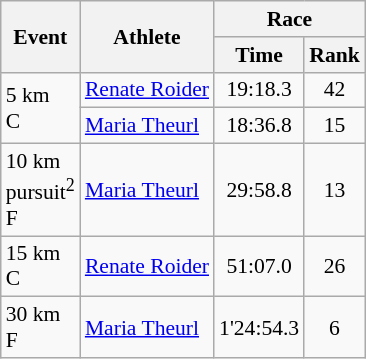<table class="wikitable" border="1" style="font-size:90%">
<tr>
<th rowspan=2>Event</th>
<th rowspan=2>Athlete</th>
<th colspan=2>Race</th>
</tr>
<tr>
<th>Time</th>
<th>Rank</th>
</tr>
<tr>
<td rowspan=2>5 km <br> C</td>
<td><a href='#'>Renate Roider</a></td>
<td align=center>19:18.3</td>
<td align=center>42</td>
</tr>
<tr>
<td><a href='#'>Maria Theurl</a></td>
<td align=center>18:36.8</td>
<td align=center>15</td>
</tr>
<tr>
<td>10 km <br> pursuit<sup>2</sup> <br> F</td>
<td><a href='#'>Maria Theurl</a></td>
<td align=center>29:58.8</td>
<td align=center>13</td>
</tr>
<tr>
<td>15 km <br> C</td>
<td><a href='#'>Renate Roider</a></td>
<td align=center>51:07.0</td>
<td align=center>26</td>
</tr>
<tr>
<td>30 km <br> F</td>
<td><a href='#'>Maria Theurl</a></td>
<td align=center>1'24:54.3</td>
<td align=center>6</td>
</tr>
</table>
